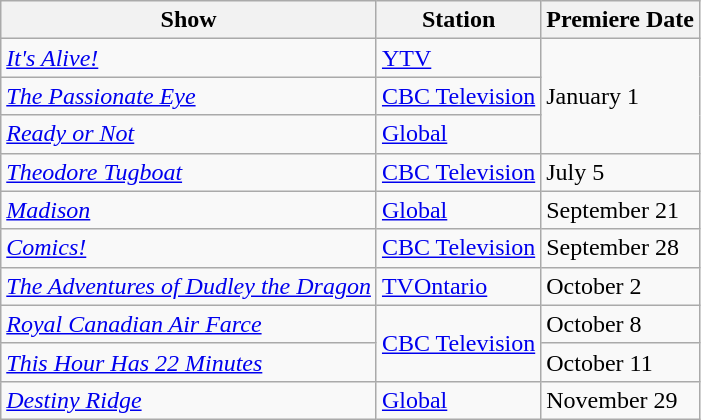<table class="wikitable">
<tr>
<th>Show</th>
<th>Station</th>
<th>Premiere Date</th>
</tr>
<tr>
<td><em><a href='#'>It's Alive!</a></em></td>
<td><a href='#'>YTV</a></td>
<td rowspan="3">January 1</td>
</tr>
<tr>
<td><em><a href='#'>The Passionate Eye</a></em></td>
<td><a href='#'>CBC Television</a></td>
</tr>
<tr>
<td><em><a href='#'>Ready or Not</a></em></td>
<td><a href='#'>Global</a></td>
</tr>
<tr>
<td><em><a href='#'>Theodore Tugboat</a></em></td>
<td><a href='#'>CBC Television</a></td>
<td>July 5</td>
</tr>
<tr>
<td><em><a href='#'>Madison</a></em></td>
<td><a href='#'>Global</a></td>
<td>September 21</td>
</tr>
<tr>
<td><em><a href='#'>Comics!</a></em></td>
<td><a href='#'>CBC Television</a></td>
<td>September 28</td>
</tr>
<tr>
<td><em><a href='#'>The Adventures of Dudley the Dragon</a></em></td>
<td><a href='#'>TVOntario</a></td>
<td>October 2</td>
</tr>
<tr>
<td><em><a href='#'>Royal Canadian Air Farce</a></em></td>
<td rowspan="2"><a href='#'>CBC Television</a></td>
<td>October 8</td>
</tr>
<tr>
<td><em><a href='#'>This Hour Has 22 Minutes</a></em></td>
<td>October 11</td>
</tr>
<tr>
<td><em><a href='#'>Destiny Ridge</a></em></td>
<td><a href='#'>Global</a></td>
<td>November 29</td>
</tr>
</table>
